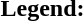<table class="toccolours" style="font-size:100%; white-space:nowrap;">
<tr>
<td><strong>Legend:</strong></td>
<td>      </td>
</tr>
<tr>
<td></td>
</tr>
<tr>
<td></td>
</tr>
</table>
